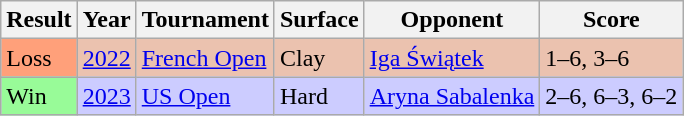<table class="sortable wikitable">
<tr>
<th>Result</th>
<th>Year</th>
<th>Tournament</th>
<th>Surface</th>
<th>Opponent</th>
<th class="unsortable">Score</th>
</tr>
<tr style="background:#ebc2af;">
<td style="background:#ffa07a;">Loss</td>
<td><a href='#'>2022</a></td>
<td><a href='#'>French Open</a></td>
<td>Clay</td>
<td> <a href='#'>Iga Świątek</a></td>
<td>1–6, 3–6</td>
</tr>
<tr style="background:#ccf;">
<td bgcolor=98FB98>Win</td>
<td><a href='#'>2023</a></td>
<td><a href='#'>US Open</a></td>
<td>Hard</td>
<td> <a href='#'>Aryna Sabalenka</a></td>
<td>2–6, 6–3, 6–2</td>
</tr>
</table>
